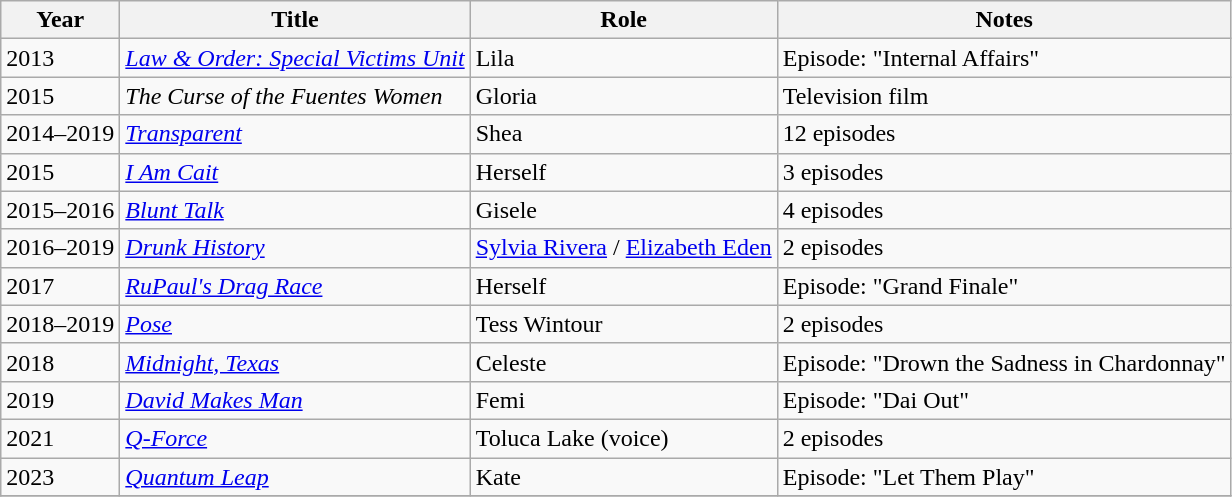<table class="wikitable sortable">
<tr>
<th>Year</th>
<th>Title</th>
<th>Role</th>
<th>Notes</th>
</tr>
<tr>
<td>2013</td>
<td><em><a href='#'>Law & Order: Special Victims Unit</a></em></td>
<td>Lila</td>
<td>Episode: "Internal Affairs"</td>
</tr>
<tr>
<td>2015</td>
<td><em>The Curse of the Fuentes Women</em></td>
<td>Gloria</td>
<td>Television film</td>
</tr>
<tr>
<td>2014–2019</td>
<td><em><a href='#'>Transparent</a></em></td>
<td>Shea</td>
<td>12 episodes</td>
</tr>
<tr>
<td>2015</td>
<td><em><a href='#'>I Am Cait</a></em></td>
<td>Herself</td>
<td>3 episodes</td>
</tr>
<tr>
<td>2015–2016</td>
<td><em><a href='#'>Blunt Talk</a></em></td>
<td>Gisele</td>
<td>4 episodes</td>
</tr>
<tr>
<td>2016–2019</td>
<td><em><a href='#'>Drunk History</a></em></td>
<td><a href='#'>Sylvia Rivera</a> / <a href='#'>Elizabeth Eden</a></td>
<td>2 episodes</td>
</tr>
<tr>
<td>2017</td>
<td><em><a href='#'>RuPaul's Drag Race</a></em></td>
<td>Herself</td>
<td>Episode: "Grand Finale"</td>
</tr>
<tr>
<td>2018–2019</td>
<td><em><a href='#'>Pose</a></em></td>
<td>Tess Wintour</td>
<td>2 episodes</td>
</tr>
<tr>
<td>2018</td>
<td><em><a href='#'>Midnight, Texas</a></em></td>
<td>Celeste</td>
<td>Episode: "Drown the Sadness in Chardonnay"</td>
</tr>
<tr>
<td>2019</td>
<td><em><a href='#'>David Makes Man</a></em></td>
<td>Femi</td>
<td>Episode: "Dai Out"</td>
</tr>
<tr>
<td>2021</td>
<td><em><a href='#'>Q-Force</a></em></td>
<td>Toluca Lake (voice)</td>
<td>2 episodes</td>
</tr>
<tr>
<td>2023</td>
<td><em><a href='#'>Quantum Leap</a></em></td>
<td>Kate</td>
<td>Episode: "Let Them Play"</td>
</tr>
<tr>
</tr>
</table>
